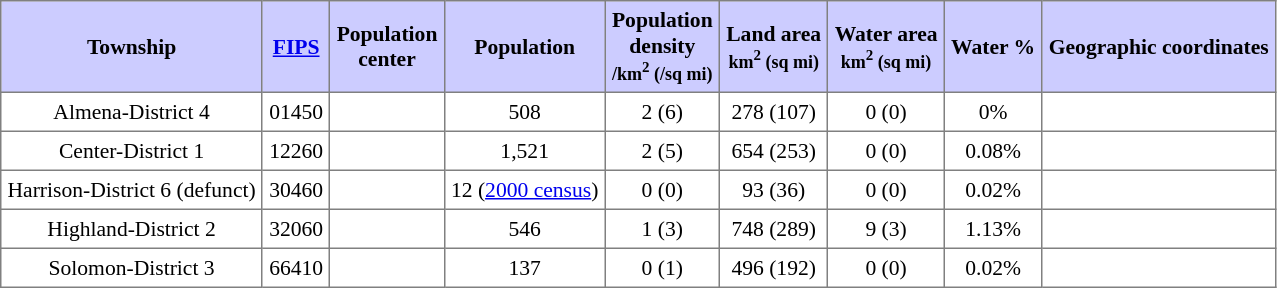<table class="toccolours" border=1 cellspacing=0 cellpadding=4 style="text-align:center; border-collapse:collapse; font-size:90%;">
<tr style="background:#ccccff">
<th>Township</th>
<th><a href='#'>FIPS</a></th>
<th>Population<br>center</th>
<th>Population</th>
<th>Population<br>density<br><small>/km<sup>2</sup> (/sq mi)</small></th>
<th>Land area<br><small>km<sup>2</sup> (sq mi)</small></th>
<th>Water area<br><small>km<sup>2</sup> (sq mi)</small></th>
<th>Water %</th>
<th>Geographic coordinates</th>
</tr>
<tr>
<td>Almena-District 4</td>
<td>01450</td>
<td></td>
<td>508</td>
<td>2 (6)</td>
<td>278 (107)</td>
<td>0 (0)</td>
<td>0%</td>
<td></td>
</tr>
<tr>
<td>Center-District 1</td>
<td>12260</td>
<td></td>
<td>1,521</td>
<td>2 (5)</td>
<td>654 (253)</td>
<td>0 (0)</td>
<td>0.08%</td>
<td></td>
</tr>
<tr>
<td>Harrison-District 6 (defunct)</td>
<td>30460</td>
<td></td>
<td>12 (<a href='#'>2000 census</a>)</td>
<td>0 (0)</td>
<td>93 (36)</td>
<td>0 (0)</td>
<td>0.02%</td>
<td></td>
</tr>
<tr>
<td>Highland-District 2</td>
<td>32060</td>
<td></td>
<td>546</td>
<td>1 (3)</td>
<td>748 (289)</td>
<td>9 (3)</td>
<td>1.13%</td>
<td></td>
</tr>
<tr>
<td>Solomon-District 3</td>
<td>66410</td>
<td></td>
<td>137</td>
<td>0 (1)</td>
<td>496 (192)</td>
<td>0 (0)</td>
<td>0.02%</td>
<td></td>
</tr>
</table>
